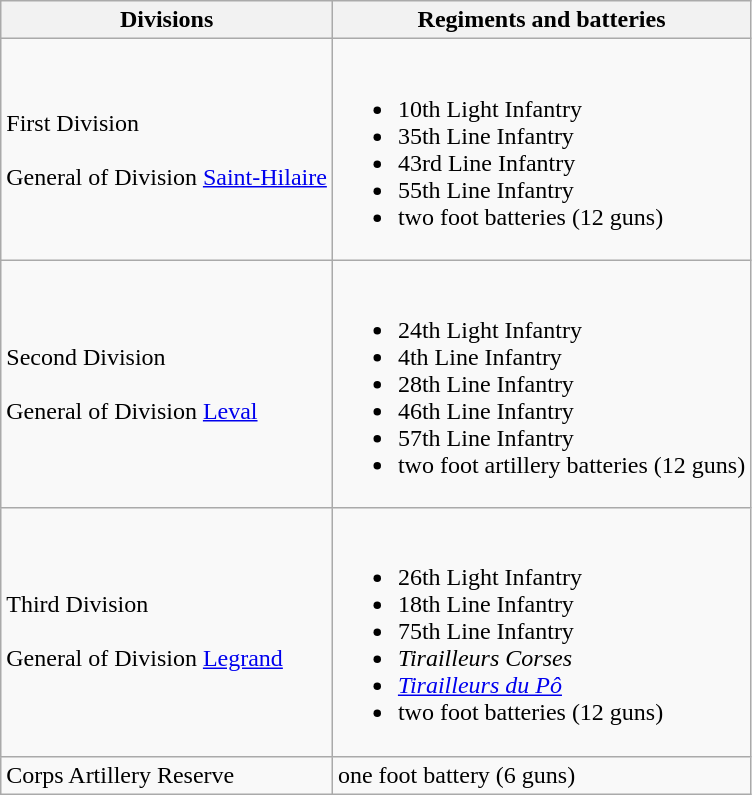<table class="wikitable">
<tr>
<th><strong>Divisions</strong></th>
<th><strong>Regiments and batteries</strong></th>
</tr>
<tr>
<td>First Division<br><br>
General of Division <a href='#'>Saint-Hilaire</a></td>
<td><br><ul><li>10th Light Infantry</li><li>35th Line Infantry</li><li>43rd Line Infantry</li><li>55th Line Infantry</li><li>two foot batteries (12 guns)</li></ul></td>
</tr>
<tr>
<td>Second Division<br><br>
General of Division <a href='#'>Leval</a></td>
<td><br><ul><li>24th Light Infantry</li><li>4th Line Infantry</li><li>28th Line Infantry</li><li>46th Line Infantry</li><li>57th Line Infantry</li><li>two foot artillery batteries (12 guns)</li></ul></td>
</tr>
<tr>
<td>Third Division<br><br>
General of Division <a href='#'>Legrand</a></td>
<td><br><ul><li>26th Light Infantry</li><li>18th Line Infantry</li><li>75th Line Infantry</li><li><em>Tirailleurs Corses</em></li><li><em><a href='#'>Tirailleurs du Pô</a></em></li><li>two foot batteries (12 guns)</li></ul></td>
</tr>
<tr>
<td>Corps Artillery Reserve</td>
<td>one foot battery (6 guns)</td>
</tr>
</table>
